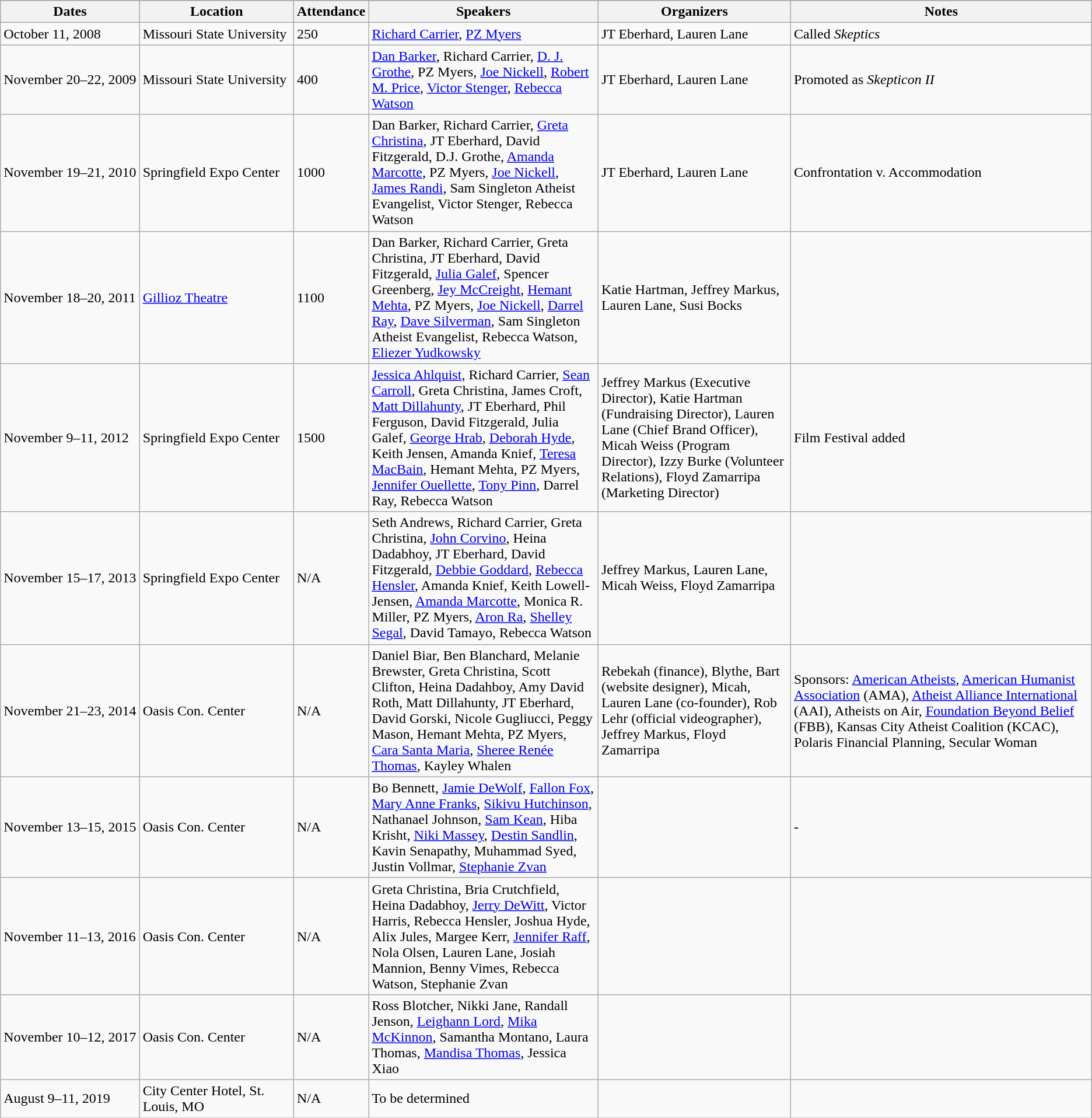<table class="wikitable">
<tr bgcolor="#CCCCCC">
</tr>
<tr>
<th>Dates</th>
<th>Location</th>
<th>Attendance</th>
<th>Speakers</th>
<th>Organizers</th>
<th>Notes</th>
</tr>
<tr>
<td>October 11, 2008</td>
<td>Missouri State University</td>
<td>250</td>
<td><a href='#'>Richard Carrier</a>, <a href='#'>PZ Myers</a></td>
<td>JT Eberhard, Lauren Lane</td>
<td>Called <em>Skeptics</em></td>
</tr>
<tr>
<td style="white-space:nowrap">November 20–22, 2009</td>
<td style=white-space:nowrap>Missouri State University</td>
<td>400</td>
<td><a href='#'>Dan Barker</a>, Richard Carrier, <a href='#'>D. J. Grothe</a>, PZ Myers, <a href='#'>Joe Nickell</a>, <a href='#'>Robert M. Price</a>, <a href='#'>Victor Stenger</a>, <a href='#'>Rebecca Watson</a></td>
<td>JT Eberhard, Lauren Lane</td>
<td>Promoted as <em>Skepticon II</em></td>
</tr>
<tr>
<td>November 19–21, 2010</td>
<td>Springfield Expo Center</td>
<td>1000</td>
<td>Dan Barker, Richard Carrier, <a href='#'>Greta Christina</a>, JT Eberhard, David Fitzgerald, D.J. Grothe, <a href='#'>Amanda Marcotte</a>, PZ Myers, <a href='#'>Joe Nickell</a>, <a href='#'>James Randi</a>, Sam Singleton Atheist Evangelist, Victor Stenger, Rebecca Watson</td>
<td>JT Eberhard, Lauren Lane</td>
<td style=white-space:nowrap>Confrontation v. Accommodation</td>
</tr>
<tr>
<td>November 18–20, 2011</td>
<td><a href='#'>Gillioz Theatre</a></td>
<td>1100</td>
<td>Dan Barker, Richard Carrier, Greta Christina, JT Eberhard, David Fitzgerald, <a href='#'>Julia Galef</a>, Spencer Greenberg, <a href='#'>Jey McCreight</a>, <a href='#'>Hemant Mehta</a>, PZ Myers, <a href='#'>Joe Nickell</a>, <a href='#'>Darrel Ray</a>, <a href='#'>Dave Silverman</a>, Sam Singleton Atheist Evangelist, Rebecca Watson, <a href='#'>Eliezer Yudkowsky</a></td>
<td>Katie Hartman, Jeffrey Markus, Lauren Lane, Susi Bocks</td>
<td></td>
</tr>
<tr>
<td>November 9–11, 2012</td>
<td>Springfield Expo Center</td>
<td>1500</td>
<td><a href='#'>Jessica Ahlquist</a>, Richard Carrier, <a href='#'>Sean Carroll</a>, Greta Christina, James Croft, <a href='#'>Matt Dillahunty</a>, JT Eberhard, Phil Ferguson, David Fitzgerald, Julia Galef, <a href='#'>George Hrab</a>, <a href='#'>Deborah Hyde</a>, Keith Jensen, Amanda Knief, <a href='#'>Teresa MacBain</a>, Hemant Mehta, PZ Myers, <a href='#'>Jennifer Ouellette</a>, <a href='#'>Tony Pinn</a>, Darrel Ray, Rebecca Watson</td>
<td>Jeffrey Markus (Executive Director), Katie Hartman (Fundraising Director), Lauren Lane (Chief Brand Officer), Micah Weiss (Program Director), Izzy Burke (Volunteer Relations), Floyd Zamarripa (Marketing Director)</td>
<td>Film Festival added</td>
</tr>
<tr>
<td>November 15–17, 2013</td>
<td>Springfield Expo Center</td>
<td>N/A</td>
<td>Seth Andrews, Richard Carrier, Greta Christina, <a href='#'>John Corvino</a>, Heina Dadabhoy, JT Eberhard, David Fitzgerald, <a href='#'>Debbie Goddard</a>, <a href='#'>Rebecca Hensler</a>, Amanda Knief, Keith Lowell-Jensen, <a href='#'>Amanda Marcotte</a>, Monica R. Miller, PZ Myers, <a href='#'>Aron Ra</a>, <a href='#'>Shelley Segal</a>, David Tamayo, Rebecca Watson</td>
<td>Jeffrey Markus, Lauren Lane, Micah Weiss, Floyd Zamarripa</td>
<td></td>
</tr>
<tr>
<td>November 21–23, 2014</td>
<td>Oasis Con. Center</td>
<td>N/A</td>
<td>Daniel Biar, Ben Blanchard, Melanie Brewster, Greta Christina, Scott Clifton, Heina Dadahboy, Amy David Roth, Matt Dillahunty, JT Eberhard, David Gorski, Nicole Gugliucci, Peggy Mason, Hemant Mehta, PZ Myers, <a href='#'>Cara Santa Maria</a>, <a href='#'>Sheree Renée Thomas</a>, Kayley Whalen</td>
<td>Rebekah (finance), Blythe, Bart (website designer), Micah, Lauren Lane (co-founder), Rob Lehr (official videographer), Jeffrey Markus, Floyd Zamarripa</td>
<td>Sponsors: <a href='#'>American Atheists</a>, <a href='#'>American Humanist Association</a> (AMA), <a href='#'>Atheist Alliance International</a> (AAI), Atheists on Air, <a href='#'>Foundation Beyond Belief</a> (FBB), Kansas City Atheist Coalition (KCAC), Polaris Financial Planning, Secular Woman</td>
</tr>
<tr>
<td>November 13–15, 2015</td>
<td>Oasis Con. Center</td>
<td>N/A</td>
<td>Bo Bennett, <a href='#'>Jamie DeWolf</a>, <a href='#'>Fallon Fox</a>, <a href='#'>Mary Anne Franks</a>, <a href='#'>Sikivu Hutchinson</a>, Nathanael Johnson, <a href='#'>Sam Kean</a>, Hiba Krisht, <a href='#'>Niki Massey</a>, <a href='#'>Destin Sandlin</a>, Kavin Senapathy, Muhammad Syed, Justin Vollmar, <a href='#'>Stephanie Zvan</a></td>
<td></td>
<td>-</td>
</tr>
<tr>
<td>November 11–13, 2016</td>
<td>Oasis Con. Center</td>
<td>N/A</td>
<td>Greta Christina, Bria Crutchfield, Heina Dadabhoy, <a href='#'>Jerry DeWitt</a>, Victor Harris, Rebecca Hensler, Joshua Hyde, Alix Jules, Margee Kerr, <a href='#'>Jennifer Raff</a>, Nola Olsen, Lauren Lane, Josiah Mannion, Benny Vimes, Rebecca Watson, Stephanie Zvan</td>
<td></td>
<td></td>
</tr>
<tr>
<td>November 10–12, 2017</td>
<td>Oasis Con. Center</td>
<td>N/A</td>
<td>Ross Blotcher, Nikki Jane, Randall Jenson, <a href='#'>Leighann Lord</a>, <a href='#'>Mika McKinnon</a>, Samantha Montano, Laura Thomas, <a href='#'>Mandisa Thomas</a>, Jessica Xiao</td>
<td></td>
<td></td>
</tr>
<tr>
<td>August 9–11, 2019</td>
<td>City Center Hotel, St. Louis, MO</td>
<td>N/A</td>
<td>To be determined</td>
<td></td>
<td></td>
</tr>
</table>
